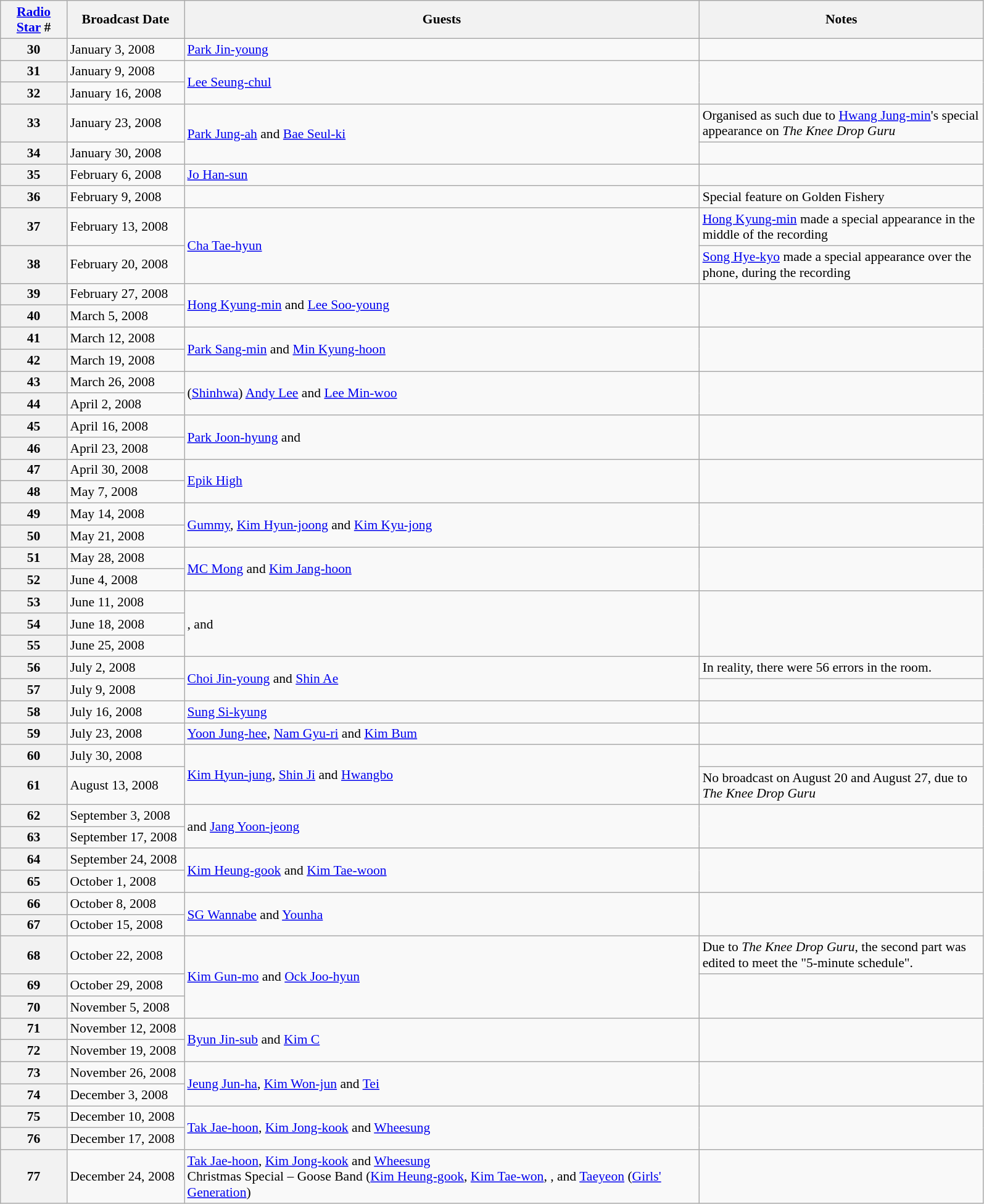<table class="wikitable" style="font-size: 90%;">
<tr>
<th width=65><a href='#'>Radio Star</a> #</th>
<th width=120>Broadcast Date</th>
<th width=550>Guests</th>
<th width=300>Notes</th>
</tr>
<tr>
<th>30</th>
<td>January 3, 2008</td>
<td><a href='#'>Park Jin-young</a></td>
<td></td>
</tr>
<tr>
<th>31</th>
<td>January 9, 2008</td>
<td rowspan="2"><a href='#'>Lee Seung-chul</a></td>
<td rowspan="2"></td>
</tr>
<tr>
<th>32</th>
<td>January 16, 2008</td>
</tr>
<tr>
<th>33</th>
<td>January 23, 2008</td>
<td rowspan="2"><a href='#'>Park Jung-ah</a> and <a href='#'>Bae Seul-ki</a></td>
<td>Organised as such due to <a href='#'>Hwang Jung-min</a>'s special appearance on <em>The Knee Drop Guru</em></td>
</tr>
<tr>
<th>34</th>
<td>January 30, 2008</td>
<td></td>
</tr>
<tr>
<th>35</th>
<td>February 6, 2008</td>
<td><a href='#'>Jo Han-sun</a></td>
<td></td>
</tr>
<tr>
<th>36</th>
<td>February 9, 2008</td>
<td></td>
<td>Special feature on Golden Fishery</td>
</tr>
<tr>
<th>37</th>
<td>February 13, 2008</td>
<td rowspan="2"><a href='#'>Cha Tae-hyun</a></td>
<td><a href='#'>Hong Kyung-min</a> made a special appearance in the middle of the recording</td>
</tr>
<tr>
<th>38</th>
<td>February 20, 2008</td>
<td><a href='#'>Song Hye-kyo</a> made a special appearance over the phone, during the recording</td>
</tr>
<tr>
<th>39</th>
<td>February 27, 2008</td>
<td rowspan="2"><a href='#'>Hong Kyung-min</a> and <a href='#'>Lee Soo-young</a></td>
<td rowspan="2"></td>
</tr>
<tr>
<th>40</th>
<td>March 5, 2008</td>
</tr>
<tr>
<th>41</th>
<td>March 12, 2008</td>
<td rowspan="2"><a href='#'>Park Sang-min</a> and <a href='#'>Min Kyung-hoon</a></td>
<td rowspan="2"></td>
</tr>
<tr>
<th>42</th>
<td>March 19, 2008</td>
</tr>
<tr>
<th>43</th>
<td>March 26, 2008</td>
<td rowspan="2">(<a href='#'>Shinhwa</a>) <a href='#'>Andy Lee</a> and <a href='#'>Lee Min-woo</a></td>
<td rowspan="2"></td>
</tr>
<tr>
<th>44</th>
<td>April 2, 2008</td>
</tr>
<tr>
<th>45</th>
<td>April 16, 2008</td>
<td rowspan="2"><a href='#'>Park Joon-hyung</a> and </td>
<td rowspan="2"></td>
</tr>
<tr>
<th>46</th>
<td>April 23, 2008</td>
</tr>
<tr>
<th>47</th>
<td>April 30, 2008</td>
<td rowspan="2"><a href='#'>Epik High</a></td>
<td rowspan="2"></td>
</tr>
<tr>
<th>48</th>
<td>May 7, 2008</td>
</tr>
<tr>
<th>49</th>
<td>May 14, 2008</td>
<td rowspan="2"><a href='#'>Gummy</a>, <a href='#'>Kim Hyun-joong</a> and <a href='#'>Kim Kyu-jong</a></td>
<td rowspan="2"></td>
</tr>
<tr>
<th>50</th>
<td>May 21, 2008</td>
</tr>
<tr>
<th>51</th>
<td>May 28, 2008</td>
<td rowspan="2"><a href='#'>MC Mong</a> and <a href='#'>Kim Jang-hoon</a></td>
<td rowspan="2"></td>
</tr>
<tr>
<th>52</th>
<td>June 4, 2008</td>
</tr>
<tr>
<th>53</th>
<td>June 11, 2008</td>
<td rowspan="3">,  and </td>
<td rowspan="3"></td>
</tr>
<tr>
<th>54</th>
<td>June 18, 2008</td>
</tr>
<tr>
<th>55</th>
<td>June 25, 2008</td>
</tr>
<tr>
<th>56</th>
<td>July 2, 2008</td>
<td rowspan="2"><a href='#'>Choi Jin-young</a> and <a href='#'>Shin Ae</a></td>
<td>In reality, there were 56 errors in the room.</td>
</tr>
<tr>
<th>57</th>
<td>July 9, 2008</td>
<td></td>
</tr>
<tr>
<th>58</th>
<td>July 16, 2008</td>
<td><a href='#'>Sung Si-kyung</a></td>
<td></td>
</tr>
<tr>
<th>59</th>
<td>July 23, 2008</td>
<td><a href='#'>Yoon Jung-hee</a>, <a href='#'>Nam Gyu-ri</a> and <a href='#'>Kim Bum</a></td>
<td></td>
</tr>
<tr>
<th>60</th>
<td>July 30, 2008</td>
<td rowspan="2"><a href='#'>Kim Hyun-jung</a>, <a href='#'>Shin Ji</a> and <a href='#'>Hwangbo</a></td>
<td></td>
</tr>
<tr>
<th>61</th>
<td>August 13, 2008</td>
<td>No broadcast on August 20 and August 27, due to <em>The Knee Drop Guru</em></td>
</tr>
<tr>
<th>62</th>
<td>September 3, 2008</td>
<td rowspan="2"> and <a href='#'>Jang Yoon-jeong</a></td>
<td rowspan="2"></td>
</tr>
<tr>
<th>63</th>
<td>September 17, 2008</td>
</tr>
<tr>
<th>64</th>
<td>September 24, 2008</td>
<td rowspan="2"><a href='#'>Kim Heung-gook</a> and <a href='#'>Kim Tae-woon</a></td>
<td rowspan="2"></td>
</tr>
<tr>
<th>65</th>
<td>October 1, 2008</td>
</tr>
<tr>
<th>66</th>
<td>October 8, 2008</td>
<td rowspan="2"><a href='#'>SG Wannabe</a> and <a href='#'>Younha</a></td>
<td rowspan="2"></td>
</tr>
<tr>
<th>67</th>
<td>October 15, 2008</td>
</tr>
<tr>
<th>68</th>
<td>October 22, 2008</td>
<td rowspan="3"><a href='#'>Kim Gun-mo</a> and <a href='#'>Ock Joo-hyun</a></td>
<td>Due to <em>The Knee Drop Guru</em>, the second part was edited to meet the "5-minute schedule".</td>
</tr>
<tr>
<th>69</th>
<td>October 29, 2008</td>
<td rowspan="2"></td>
</tr>
<tr>
<th>70</th>
<td>November 5, 2008</td>
</tr>
<tr>
<th>71</th>
<td>November 12, 2008</td>
<td rowspan="2"><a href='#'>Byun Jin-sub</a> and <a href='#'>Kim C</a></td>
<td rowspan="2"></td>
</tr>
<tr>
<th>72</th>
<td>November 19, 2008</td>
</tr>
<tr>
<th>73</th>
<td>November 26, 2008</td>
<td rowspan="2"><a href='#'>Jeung Jun-ha</a>, <a href='#'>Kim Won-jun</a> and <a href='#'>Tei</a></td>
<td rowspan="2"></td>
</tr>
<tr>
<th>74</th>
<td>December 3, 2008</td>
</tr>
<tr>
<th>75</th>
<td>December 10, 2008</td>
<td rowspan="2"><a href='#'>Tak Jae-hoon</a>, <a href='#'>Kim Jong-kook</a> and <a href='#'>Wheesung</a></td>
<td rowspan="2"></td>
</tr>
<tr>
<th>76</th>
<td>December 17, 2008</td>
</tr>
<tr>
<th>77</th>
<td>December 24, 2008</td>
<td><a href='#'>Tak Jae-hoon</a>, <a href='#'>Kim Jong-kook</a> and <a href='#'>Wheesung</a> <br>Christmas Special – Goose Band (<a href='#'>Kim Heung-gook</a>, <a href='#'>Kim Tae-won</a>, ,  and <a href='#'>Taeyeon</a> (<a href='#'>Girls' Generation</a>)</td>
<td></td>
</tr>
</table>
